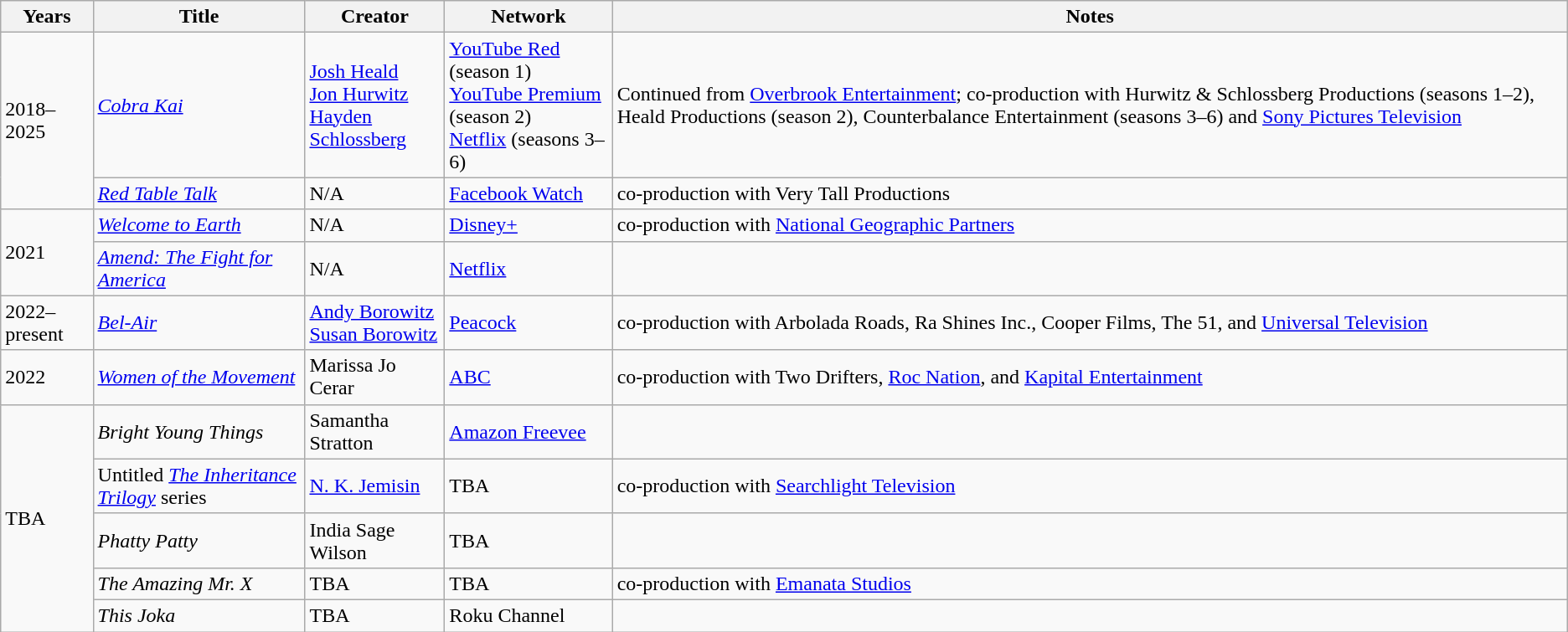<table class="wikitable sortable">
<tr>
<th>Years</th>
<th>Title</th>
<th>Creator</th>
<th>Network</th>
<th>Notes</th>
</tr>
<tr>
<td rowspan="2">2018–2025</td>
<td><em><a href='#'>Cobra Kai</a></em></td>
<td><a href='#'>Josh Heald</a><br><a href='#'>Jon Hurwitz</a><br><a href='#'>Hayden Schlossberg</a></td>
<td><a href='#'>YouTube Red</a> (season 1)<br><a href='#'>YouTube Premium</a> (season 2)<br><a href='#'>Netflix</a> (seasons 3–6)</td>
<td>Continued from <a href='#'>Overbrook Entertainment</a>; co-production with Hurwitz & Schlossberg Productions (seasons 1–2), Heald Productions (season 2), Counterbalance Entertainment (seasons 3–6) and <a href='#'>Sony Pictures Television</a></td>
</tr>
<tr>
<td><em><a href='#'>Red Table Talk</a></em></td>
<td>N/A</td>
<td><a href='#'>Facebook Watch</a></td>
<td>co-production with Very Tall Productions</td>
</tr>
<tr>
<td rowspan="2">2021</td>
<td><em><a href='#'>Welcome to Earth</a></em></td>
<td>N/A</td>
<td><a href='#'>Disney+</a></td>
<td>co-production with <a href='#'>National Geographic Partners</a></td>
</tr>
<tr>
<td><em><a href='#'>Amend: The Fight for America</a></em></td>
<td>N/A</td>
<td><a href='#'>Netflix</a></td>
</tr>
<tr>
<td>2022–present</td>
<td><em><a href='#'>Bel-Air</a></em></td>
<td><a href='#'>Andy Borowitz</a><br><a href='#'>Susan Borowitz</a></td>
<td><a href='#'>Peacock</a></td>
<td>co-production with Arbolada Roads, Ra Shines Inc., Cooper Films, The 51, and <a href='#'>Universal Television</a></td>
</tr>
<tr>
<td>2022</td>
<td><em><a href='#'>Women of the Movement</a></em></td>
<td>Marissa Jo Cerar</td>
<td><a href='#'>ABC</a></td>
<td>co-production with Two Drifters, <a href='#'>Roc Nation</a>, and <a href='#'>Kapital Entertainment</a></td>
</tr>
<tr>
<td rowspan="6">TBA</td>
<td><em>Bright Young Things</em></td>
<td>Samantha Stratton</td>
<td><a href='#'>Amazon Freevee</a></td>
<td></td>
</tr>
<tr>
<td>Untitled <em><a href='#'>The Inheritance Trilogy</a></em> series</td>
<td><a href='#'>N. K. Jemisin</a></td>
<td>TBA</td>
<td>co-production with <a href='#'>Searchlight Television</a></td>
</tr>
<tr>
<td><em>Phatty Patty</em></td>
<td>India Sage Wilson</td>
<td>TBA</td>
<td></td>
</tr>
<tr>
<td><em>The Amazing Mr. X</em></td>
<td>TBA</td>
<td>TBA</td>
<td>co-production with <a href='#'>Emanata Studios</a></td>
</tr>
<tr>
<td><em>This Joka</em></td>
<td>TBA</td>
<td>Roku Channel</td>
<td></td>
</tr>
</table>
